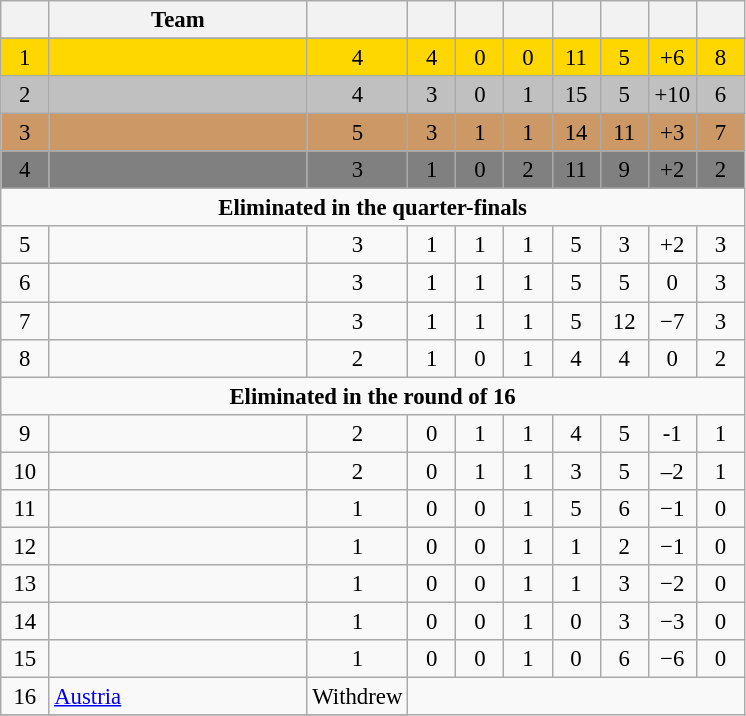<table class="wikitable" style="font-size: 95%; text-align: center;">
<tr>
<th width=25></th>
<th width=165>Team</th>
<th width=25></th>
<th width=25></th>
<th width=25></th>
<th width=25></th>
<th width=25></th>
<th width=25></th>
<th width=25></th>
<th width=25></th>
</tr>
<tr>
</tr>
<tr style="background:gold">
<td>1</td>
<td style="text-align:left"></td>
<td>4</td>
<td>4</td>
<td>0</td>
<td>0</td>
<td>11</td>
<td>5</td>
<td>+6</td>
<td>8</td>
</tr>
<tr style="background:silver">
<td>2</td>
<td style="text-align:left"></td>
<td>4</td>
<td>3</td>
<td>0</td>
<td>1</td>
<td>15</td>
<td>5</td>
<td>+10</td>
<td>6</td>
</tr>
<tr style="background:#c96">
<td>3</td>
<td style="text-align:left"></td>
<td>5</td>
<td>3</td>
<td>1</td>
<td>1</td>
<td>14</td>
<td>11</td>
<td>+3</td>
<td>7</td>
</tr>
<tr style="background:gray">
<td>4</td>
<td style="text-align:left"></td>
<td>3</td>
<td>1</td>
<td>0</td>
<td>2</td>
<td>11</td>
<td>9</td>
<td>+2</td>
<td>2</td>
</tr>
<tr>
<td colspan="11"><strong>Eliminated in the quarter-finals</strong></td>
</tr>
<tr>
<td>5</td>
<td style="text-align:left"></td>
<td>3</td>
<td>1</td>
<td>1</td>
<td>1</td>
<td>5</td>
<td>3</td>
<td>+2</td>
<td>3</td>
</tr>
<tr>
<td>6</td>
<td style="text-align:left"></td>
<td>3</td>
<td>1</td>
<td>1</td>
<td>1</td>
<td>5</td>
<td>5</td>
<td>0</td>
<td>3</td>
</tr>
<tr>
<td>7</td>
<td style="text-align:left"></td>
<td>3</td>
<td>1</td>
<td>1</td>
<td>1</td>
<td>5</td>
<td>12</td>
<td>−7</td>
<td>3</td>
</tr>
<tr>
<td>8</td>
<td style="text-align:left"></td>
<td>2</td>
<td>1</td>
<td>0</td>
<td>1</td>
<td>4</td>
<td>4</td>
<td>0</td>
<td>2</td>
</tr>
<tr>
<td colspan="11"><strong>Eliminated in the round of 16</strong></td>
</tr>
<tr>
<td>9</td>
<td style="text-align:left"></td>
<td>2</td>
<td>0</td>
<td>1</td>
<td>1</td>
<td>4</td>
<td>5</td>
<td>-1</td>
<td>1</td>
</tr>
<tr>
<td>10</td>
<td style="text-align:left"></td>
<td>2</td>
<td>0</td>
<td>1</td>
<td>1</td>
<td>3</td>
<td>5</td>
<td>–2</td>
<td>1</td>
</tr>
<tr>
<td>11</td>
<td style="text-align:left"></td>
<td>1</td>
<td>0</td>
<td>0</td>
<td>1</td>
<td>5</td>
<td>6</td>
<td>−1</td>
<td>0</td>
</tr>
<tr>
<td>12</td>
<td style="text-align:left"></td>
<td>1</td>
<td>0</td>
<td>0</td>
<td>1</td>
<td>1</td>
<td>2</td>
<td>−1</td>
<td>0</td>
</tr>
<tr>
<td>13</td>
<td style="text-align:left"></td>
<td>1</td>
<td>0</td>
<td>0</td>
<td>1</td>
<td>1</td>
<td>3</td>
<td>−2</td>
<td>0</td>
</tr>
<tr>
<td>14</td>
<td style="text-align:left"></td>
<td>1</td>
<td>0</td>
<td>0</td>
<td>1</td>
<td>0</td>
<td>3</td>
<td>−3</td>
<td>0</td>
</tr>
<tr>
<td>15</td>
<td style="text-align:left"></td>
<td>1</td>
<td>0</td>
<td>0</td>
<td>1</td>
<td>0</td>
<td>6</td>
<td>−6</td>
<td>0</td>
</tr>
<tr>
<td>16</td>
<td style="text-align:left"> <a href='#'>Austria</a></td>
<td>Withdrew</td>
</tr>
<tr>
</tr>
</table>
